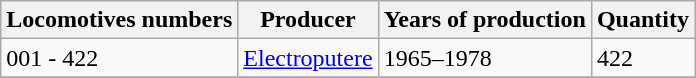<table class="wikitable">
<tr>
<th><strong>Locomotives numbers</strong></th>
<th><strong>Producer</strong></th>
<th><strong>Years of production</strong></th>
<th><strong>Quantity</strong></th>
</tr>
<tr>
<td>001 - 422</td>
<td><a href='#'>Electroputere</a></td>
<td>1965–1978</td>
<td>422</td>
</tr>
<tr>
</tr>
</table>
